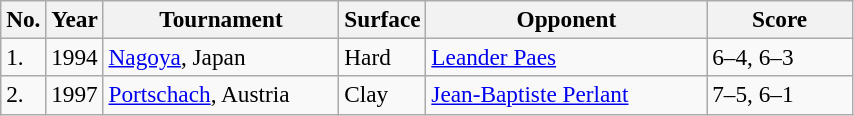<table class="sortable wikitable" style=font-size:97%>
<tr>
<th width=20>No.</th>
<th width=30>Year</th>
<th width=150>Tournament</th>
<th width=50>Surface</th>
<th width=180>Opponent</th>
<th width=90>Score</th>
</tr>
<tr>
<td>1.</td>
<td>1994</td>
<td><a href='#'>Nagoya</a>, Japan</td>
<td>Hard</td>
<td> <a href='#'>Leander Paes</a></td>
<td>6–4, 6–3</td>
</tr>
<tr>
<td>2.</td>
<td>1997</td>
<td><a href='#'>Portschach</a>, Austria</td>
<td>Clay</td>
<td> <a href='#'>Jean-Baptiste Perlant</a></td>
<td>7–5, 6–1</td>
</tr>
</table>
